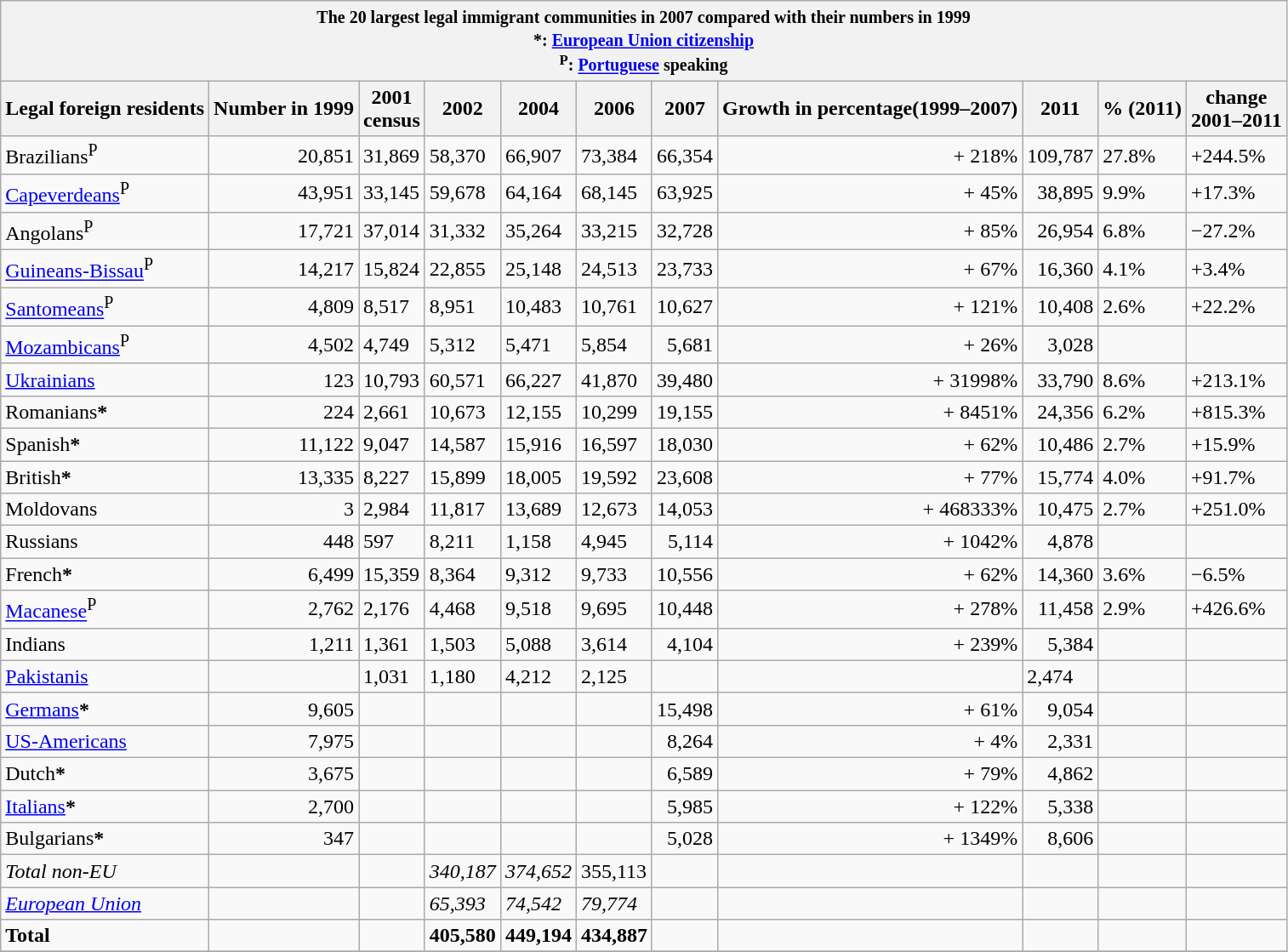<table class="wikitable sortable mw-collapsible mw-collapsed" align="center">
<tr>
<th colspan="11"><strong><small>The 20 largest legal immigrant communities in 2007 compared with their numbers in 1999</small></strong><small><br><strong>*</strong>: <a href='#'>European Union citizenship</a><br><strong><sup>P</sup></strong>: <a href='#'>Portuguese</a> speaking</small></th>
</tr>
<tr>
<th><strong>Legal foreign residents</strong></th>
<th><strong>Number in 1999</strong></th>
<th><strong>2001</strong><br><strong>census</strong>
<strong></strong></th>
<th><strong>2002</strong></th>
<th><strong>2004</strong></th>
<th><strong>2006</strong></th>
<th><strong>2007</strong></th>
<th><strong>Growth in percentage</strong>(1999–2007)</th>
<th><strong>2011</strong></th>
<th><strong>% (2011)</strong></th>
<th><strong>change</strong><br><strong>2001–2011</strong></th>
</tr>
<tr>
<td>Brazilians<sup>P</sup></td>
<td align="right">20,851</td>
<td>31,869</td>
<td>58,370</td>
<td>66,907</td>
<td>73,384</td>
<td align="right">66,354</td>
<td align="right">+ 218%</td>
<td align="right">109,787</td>
<td>27.8%</td>
<td>+244.5%</td>
</tr>
<tr>
<td><a href='#'>Capeverdeans</a><sup>P</sup></td>
<td align="right">43,951</td>
<td>33,145</td>
<td>59,678</td>
<td>64,164</td>
<td>68,145</td>
<td align="right">63,925</td>
<td align="right">+ 45%</td>
<td align="right">38,895</td>
<td>9.9%</td>
<td>+17.3%</td>
</tr>
<tr>
<td>Angolans<sup>P</sup></td>
<td align="right">17,721</td>
<td>37,014</td>
<td>31,332</td>
<td>35,264</td>
<td>33,215</td>
<td align="right">32,728</td>
<td align="right">+ 85%</td>
<td align="right">26,954</td>
<td>6.8%</td>
<td>−27.2%</td>
</tr>
<tr>
<td><a href='#'>Guineans-Bissau</a><sup>P</sup></td>
<td align="right">14,217</td>
<td>15,824</td>
<td>22,855</td>
<td>25,148</td>
<td>24,513</td>
<td align="right">23,733</td>
<td align="right">+ 67%</td>
<td align="right">16,360</td>
<td>4.1%</td>
<td>+3.4%</td>
</tr>
<tr>
<td><a href='#'>Santomeans</a><sup>P</sup></td>
<td align="right">4,809</td>
<td>8,517</td>
<td>8,951</td>
<td>10,483</td>
<td>10,761</td>
<td align="right">10,627</td>
<td align="right">+ 121%</td>
<td align="right">10,408</td>
<td>2.6%</td>
<td>+22.2%</td>
</tr>
<tr>
<td><a href='#'>Mozambicans</a><sup>P</sup></td>
<td align="right">4,502</td>
<td>4,749</td>
<td>5,312</td>
<td>5,471</td>
<td>5,854</td>
<td align="right">5,681</td>
<td align="right">+ 26%</td>
<td align="right">3,028</td>
<td></td>
<td></td>
</tr>
<tr>
<td><a href='#'>Ukrainians</a></td>
<td align="right">123</td>
<td>10,793</td>
<td>60,571</td>
<td>66,227</td>
<td>41,870</td>
<td align="right">39,480</td>
<td align="right">+ 31998%</td>
<td align="right">33,790</td>
<td>8.6%</td>
<td>+213.1%</td>
</tr>
<tr>
<td>Romanians<strong>*</strong></td>
<td align="right">224</td>
<td>2,661</td>
<td>10,673</td>
<td>12,155</td>
<td>10,299</td>
<td align="right">19,155</td>
<td align="right">+ 8451%</td>
<td align="right">24,356</td>
<td>6.2%</td>
<td>+815.3%</td>
</tr>
<tr>
<td>Spanish<strong>*</strong></td>
<td align="right">11,122</td>
<td>9,047</td>
<td>14,587</td>
<td>15,916</td>
<td>16,597</td>
<td align="right">18,030</td>
<td align="right">+ 62%</td>
<td align="right">10,486</td>
<td>2.7%</td>
<td>+15.9%</td>
</tr>
<tr>
<td>British<strong>*</strong></td>
<td align="right">13,335</td>
<td>8,227</td>
<td>15,899</td>
<td>18,005</td>
<td>19,592</td>
<td align="right">23,608</td>
<td align="right">+ 77%</td>
<td align="right">15,774</td>
<td>4.0%</td>
<td>+91.7%</td>
</tr>
<tr>
<td>Moldovans</td>
<td align="right">3</td>
<td>2,984</td>
<td>11,817</td>
<td>13,689</td>
<td>12,673</td>
<td align="right">14,053</td>
<td align="right">+ 468333%</td>
<td align="right">10,475</td>
<td>2.7%</td>
<td>+251.0%</td>
</tr>
<tr>
<td>Russians</td>
<td align="right">448</td>
<td>597</td>
<td>8,211</td>
<td>1,158</td>
<td>4,945</td>
<td align="right">5,114</td>
<td align="right">+ 1042%</td>
<td align="right">4,878</td>
<td></td>
<td></td>
</tr>
<tr>
<td>French<strong>*</strong></td>
<td align="right">6,499</td>
<td>15,359</td>
<td>8,364</td>
<td>9,312</td>
<td>9,733</td>
<td align="right">10,556</td>
<td align="right">+ 62%</td>
<td align="right">14,360</td>
<td>3.6%</td>
<td>−6.5%</td>
</tr>
<tr>
<td><a href='#'>Macanese</a><sup>P</sup></td>
<td align="right">2,762</td>
<td>2,176</td>
<td>4,468</td>
<td>9,518</td>
<td>9,695</td>
<td align="right">10,448</td>
<td align="right">+ 278%</td>
<td align="right">11,458</td>
<td>2.9%</td>
<td>+426.6%</td>
</tr>
<tr>
<td>Indians</td>
<td align="right">1,211</td>
<td>1,361</td>
<td>1,503</td>
<td>5,088</td>
<td>3,614</td>
<td align="right">4,104</td>
<td align="right">+ 239%</td>
<td align="right">5,384</td>
<td></td>
<td></td>
</tr>
<tr>
<td><a href='#'>Pakistanis</a></td>
<td></td>
<td>1,031</td>
<td>1,180</td>
<td>4,212</td>
<td>2,125</td>
<td></td>
<td></td>
<td>2,474</td>
<td></td>
<td></td>
</tr>
<tr>
<td><a href='#'>Germans</a><strong>*</strong></td>
<td align="right">9,605</td>
<td></td>
<td></td>
<td></td>
<td></td>
<td align="right">15,498</td>
<td align="right">+ 61%</td>
<td align="right">9,054</td>
<td></td>
<td></td>
</tr>
<tr>
<td><a href='#'>US-Americans</a></td>
<td align="right">7,975</td>
<td></td>
<td></td>
<td></td>
<td></td>
<td align="right">8,264</td>
<td align="right">+ 4%</td>
<td align="right">2,331</td>
<td></td>
<td></td>
</tr>
<tr>
<td>Dutch<strong>*</strong></td>
<td align="right">3,675</td>
<td></td>
<td></td>
<td></td>
<td></td>
<td align="right">6,589</td>
<td align="right">+ 79%</td>
<td align="right">4,862</td>
<td></td>
<td></td>
</tr>
<tr>
<td><a href='#'>Italians</a><strong>*</strong></td>
<td align="right">2,700</td>
<td></td>
<td></td>
<td></td>
<td></td>
<td align="right">5,985</td>
<td align="right">+ 122%</td>
<td align="right">5,338</td>
<td></td>
<td></td>
</tr>
<tr>
<td>Bulgarians<strong>*</strong></td>
<td align="right">347</td>
<td></td>
<td></td>
<td></td>
<td></td>
<td align="right">5,028</td>
<td align="right">+ 1349%</td>
<td align="right">8,606</td>
<td></td>
<td></td>
</tr>
<tr>
<td><em>Total non-EU</em></td>
<td></td>
<td></td>
<td><em>340,187</em></td>
<td><em>374,652</em></td>
<td>355,113</td>
<td></td>
<td></td>
<td></td>
<td></td>
<td></td>
</tr>
<tr>
<td><em><a href='#'>European Union</a></em></td>
<td></td>
<td></td>
<td><em>65,393</em></td>
<td><em>74,542</em></td>
<td><em>79,774</em></td>
<td></td>
<td></td>
<td></td>
<td></td>
<td></td>
</tr>
<tr>
<td><strong>Total</strong></td>
<td></td>
<td></td>
<td><strong>405,580</strong></td>
<td><strong>449,194</strong></td>
<td><strong>434,887</strong></td>
<td></td>
<td></td>
<td></td>
<td></td>
<td></td>
</tr>
<tr>
</tr>
</table>
